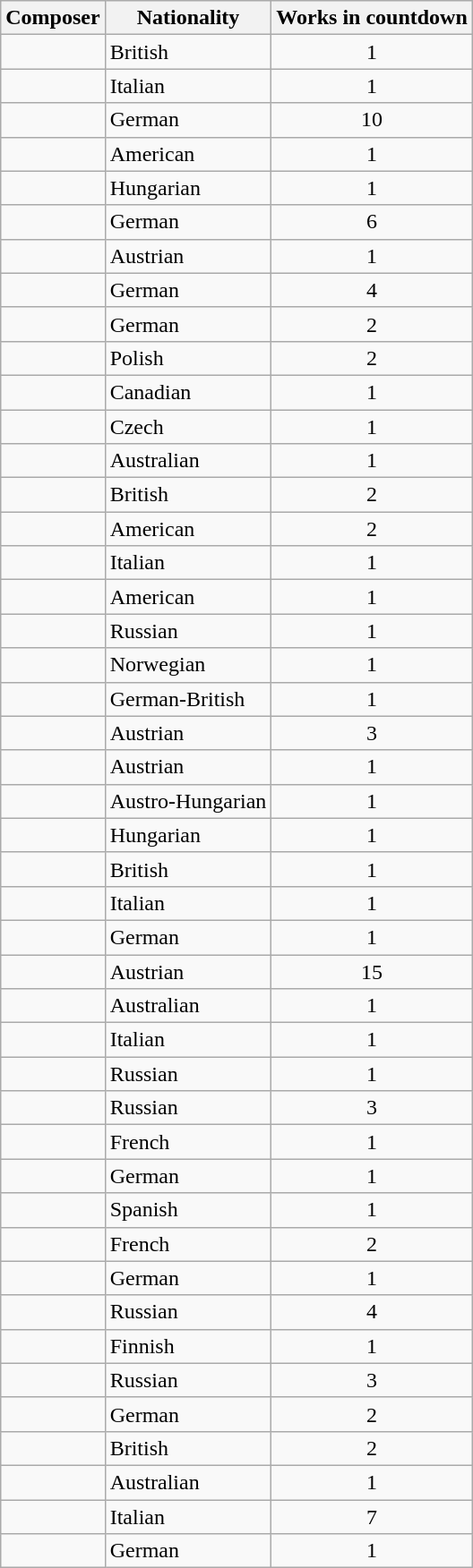<table class="wikitable sortable">
<tr>
<th>Composer</th>
<th>Nationality</th>
<th>Works in countdown</th>
</tr>
<tr>
<td></td>
<td>British</td>
<td align=center>1</td>
</tr>
<tr>
<td></td>
<td>Italian</td>
<td align=center>1</td>
</tr>
<tr>
<td></td>
<td>German</td>
<td align=center>10</td>
</tr>
<tr>
<td></td>
<td>American</td>
<td align=center>1</td>
</tr>
<tr>
<td></td>
<td>Hungarian</td>
<td align=center>1</td>
</tr>
<tr>
<td></td>
<td>German</td>
<td align=center>6</td>
</tr>
<tr>
<td></td>
<td>Austrian</td>
<td align=center>1</td>
</tr>
<tr>
<td></td>
<td>German</td>
<td align=center>4</td>
</tr>
<tr>
<td></td>
<td>German</td>
<td align=center>2</td>
</tr>
<tr>
<td></td>
<td>Polish</td>
<td align=center>2</td>
</tr>
<tr>
<td></td>
<td>Canadian</td>
<td align=center>1</td>
</tr>
<tr>
<td></td>
<td>Czech</td>
<td align=center>1</td>
</tr>
<tr>
<td></td>
<td>Australian</td>
<td align=center>1</td>
</tr>
<tr>
<td></td>
<td>British</td>
<td align=center>2</td>
</tr>
<tr>
<td></td>
<td>American</td>
<td align=center>2</td>
</tr>
<tr>
<td></td>
<td>Italian</td>
<td align=center>1</td>
</tr>
<tr>
<td></td>
<td>American</td>
<td align=center>1</td>
</tr>
<tr>
<td></td>
<td>Russian</td>
<td align=center>1</td>
</tr>
<tr>
<td></td>
<td>Norwegian</td>
<td align=center>1</td>
</tr>
<tr>
<td></td>
<td>German-British</td>
<td align=center>1</td>
</tr>
<tr>
<td></td>
<td>Austrian</td>
<td align=center>3</td>
</tr>
<tr>
<td></td>
<td>Austrian</td>
<td align=center>1</td>
</tr>
<tr>
<td></td>
<td>Austro-Hungarian</td>
<td align=center>1</td>
</tr>
<tr>
<td></td>
<td>Hungarian</td>
<td align=center>1</td>
</tr>
<tr>
<td></td>
<td>British</td>
<td align=center>1</td>
</tr>
<tr>
<td></td>
<td>Italian</td>
<td align=center>1</td>
</tr>
<tr>
<td></td>
<td>German</td>
<td align=center>1</td>
</tr>
<tr>
<td></td>
<td>Austrian</td>
<td align=center>15</td>
</tr>
<tr>
<td></td>
<td>Australian</td>
<td align=center>1</td>
</tr>
<tr>
<td></td>
<td>Italian</td>
<td align=center>1</td>
</tr>
<tr>
<td></td>
<td>Russian</td>
<td align=center>1</td>
</tr>
<tr>
<td></td>
<td>Russian</td>
<td align=center>3</td>
</tr>
<tr>
<td></td>
<td>French</td>
<td align=center>1</td>
</tr>
<tr>
<td></td>
<td>German</td>
<td align=center>1</td>
</tr>
<tr>
<td></td>
<td>Spanish</td>
<td align=center>1</td>
</tr>
<tr>
<td></td>
<td>French</td>
<td align=center>2</td>
</tr>
<tr>
<td></td>
<td>German</td>
<td align=center>1</td>
</tr>
<tr>
<td></td>
<td>Russian</td>
<td align=center>4</td>
</tr>
<tr>
<td></td>
<td>Finnish</td>
<td align=center>1</td>
</tr>
<tr>
<td></td>
<td>Russian</td>
<td align=center>3</td>
</tr>
<tr>
<td></td>
<td>German</td>
<td align=center>2</td>
</tr>
<tr>
<td></td>
<td>British</td>
<td align=center>2</td>
</tr>
<tr>
<td></td>
<td>Australian</td>
<td align=center>1</td>
</tr>
<tr>
<td></td>
<td>Italian</td>
<td align=center>7</td>
</tr>
<tr>
<td></td>
<td>German</td>
<td align=center>1</td>
</tr>
</table>
